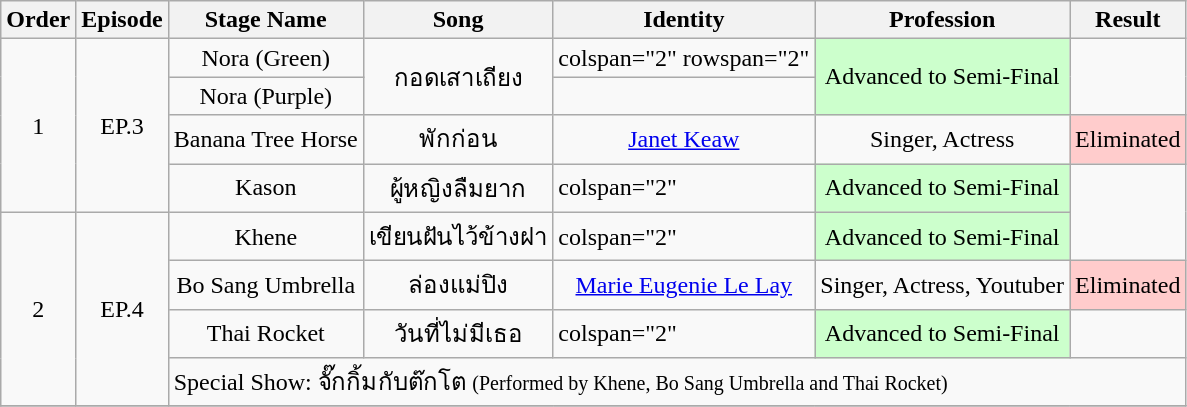<table class="wikitable">
<tr>
<th>Order</th>
<th>Episode</th>
<th>Stage Name</th>
<th>Song</th>
<th>Identity</th>
<th>Profession</th>
<th>Result</th>
</tr>
<tr>
<td rowspan="4" align="center">1</td>
<td rowspan="4" align="center">EP.3</td>
<td style="text-align:center;">Nora (Green)</td>
<td rowspan="2" style="text-align:center;">กอดเสาเถียง</td>
<td>colspan="2" rowspan="2" </td>
<td rowspan="2" style="text-align:center; background:#ccffcc;">Advanced to Semi-Final</td>
</tr>
<tr>
<td style="text-align:center;">Nora (Purple)</td>
</tr>
<tr>
<td style="text-align:center;">Banana Tree Horse</td>
<td style="text-align:center;">พักก่อน</td>
<td style="text-align:center;"><a href='#'>Janet Keaw</a></td>
<td style="text-align:center;">Singer, Actress</td>
<td style="text-align:center; background:#ffcccc;">Eliminated</td>
</tr>
<tr>
<td style="text-align:center;">Kason</td>
<td style="text-align:center;">ผู้หญิงลืมยาก</td>
<td>colspan="2" </td>
<td style="text-align:center; background:#ccffcc;">Advanced to Semi-Final</td>
</tr>
<tr>
<td rowspan="4" align="center">2</td>
<td rowspan="4" align="center">EP.4</td>
<td style="text-align:center;">Khene</td>
<td style="text-align:center;">เขียนฝันไว้ข้างฝา</td>
<td>colspan="2" </td>
<td style="text-align:center; background:#ccffcc;">Advanced to Semi-Final</td>
</tr>
<tr>
<td style="text-align:center;">Bo Sang Umbrella</td>
<td style="text-align:center;">ล่องแม่ปิง</td>
<td style="text-align:center;"><a href='#'>Marie Eugenie Le Lay</a></td>
<td style="text-align:center;">Singer, Actress, Youtuber</td>
<td style="text-align:center; background:#ffcccc;">Eliminated</td>
</tr>
<tr>
<td style="text-align:center;">Thai Rocket</td>
<td style="text-align:center;">วันที่ไม่มีเธอ</td>
<td>colspan="2" </td>
<td style="text-align:center; background:#ccffcc;">Advanced to Semi-Final</td>
</tr>
<tr>
<td colspan="5">Special Show: จั๊กกิ้มกับต๊กโต <small>(Performed by Khene, Bo Sang Umbrella and Thai Rocket)</small></td>
</tr>
<tr>
</tr>
</table>
